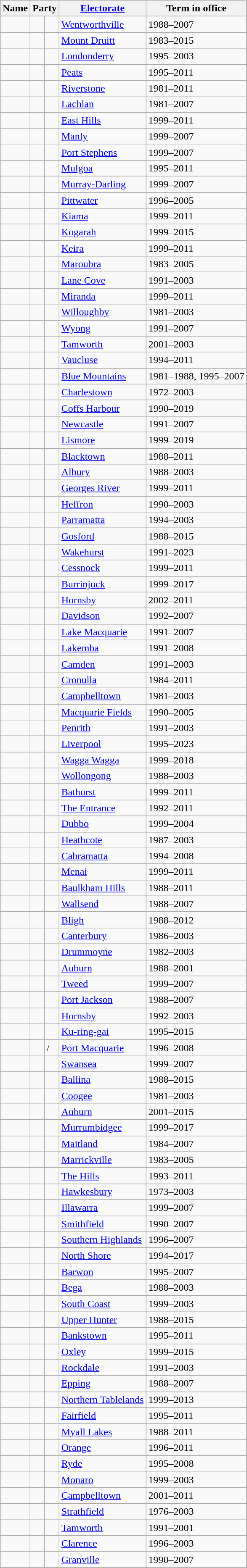<table class="wikitable sortable">
<tr>
<th>Name</th>
<th colspan=2>Party</th>
<th><a href='#'>Electorate</a></th>
<th>Term in office</th>
</tr>
<tr>
<td></td>
<td> </td>
<td></td>
<td><a href='#'>Wentworthville</a></td>
<td>1988–2007</td>
</tr>
<tr>
<td></td>
<td> </td>
<td></td>
<td><a href='#'>Mount Druitt</a></td>
<td>1983–2015</td>
</tr>
<tr>
<td></td>
<td> </td>
<td></td>
<td><a href='#'>Londonderry</a></td>
<td>1995–2003</td>
</tr>
<tr>
<td></td>
<td> </td>
<td></td>
<td><a href='#'>Peats</a></td>
<td>1995–2011</td>
</tr>
<tr>
<td></td>
<td> </td>
<td></td>
<td><a href='#'>Riverstone</a></td>
<td>1981–2011</td>
</tr>
<tr>
<td></td>
<td> </td>
<td></td>
<td><a href='#'>Lachlan</a></td>
<td>1981–2007</td>
</tr>
<tr>
<td></td>
<td> </td>
<td></td>
<td><a href='#'>East Hills</a></td>
<td>1999–2011</td>
</tr>
<tr>
<td></td>
<td> </td>
<td></td>
<td><a href='#'>Manly</a></td>
<td>1999–2007</td>
</tr>
<tr>
<td></td>
<td> </td>
<td></td>
<td><a href='#'>Port Stephens</a></td>
<td>1999–2007</td>
</tr>
<tr>
<td></td>
<td> </td>
<td></td>
<td><a href='#'>Mulgoa</a></td>
<td>1995–2011</td>
</tr>
<tr>
<td></td>
<td> </td>
<td></td>
<td><a href='#'>Murray-Darling</a></td>
<td>1999–2007</td>
</tr>
<tr>
<td></td>
<td> </td>
<td></td>
<td><a href='#'>Pittwater</a></td>
<td>1996–2005</td>
</tr>
<tr>
<td></td>
<td> </td>
<td></td>
<td><a href='#'>Kiama</a></td>
<td>1999–2011</td>
</tr>
<tr>
<td></td>
<td> </td>
<td></td>
<td><a href='#'>Kogarah</a></td>
<td>1999–2015</td>
</tr>
<tr>
<td></td>
<td> </td>
<td></td>
<td><a href='#'>Keira</a></td>
<td>1999–2011</td>
</tr>
<tr>
<td></td>
<td> </td>
<td></td>
<td><a href='#'>Maroubra</a></td>
<td>1983–2005</td>
</tr>
<tr>
<td></td>
<td> </td>
<td></td>
<td><a href='#'>Lane Cove</a></td>
<td>1991–2003</td>
</tr>
<tr>
<td></td>
<td> </td>
<td></td>
<td><a href='#'>Miranda</a></td>
<td>1999–2011</td>
</tr>
<tr>
<td></td>
<td> </td>
<td></td>
<td><a href='#'>Willoughby</a></td>
<td>1981–2003</td>
</tr>
<tr>
<td></td>
<td> </td>
<td></td>
<td><a href='#'>Wyong</a></td>
<td>1991–2007</td>
</tr>
<tr>
<td></td>
<td> </td>
<td></td>
<td><a href='#'>Tamworth</a></td>
<td>2001–2003</td>
</tr>
<tr>
<td></td>
<td> </td>
<td></td>
<td><a href='#'>Vaucluse</a></td>
<td>1994–2011</td>
</tr>
<tr>
<td></td>
<td> </td>
<td></td>
<td><a href='#'>Blue Mountains</a></td>
<td>1981–1988, 1995–2007</td>
</tr>
<tr>
<td></td>
<td> </td>
<td></td>
<td><a href='#'>Charlestown</a></td>
<td>1972–2003</td>
</tr>
<tr>
<td></td>
<td> </td>
<td></td>
<td><a href='#'>Coffs Harbour</a></td>
<td>1990–2019</td>
</tr>
<tr>
<td></td>
<td> </td>
<td></td>
<td><a href='#'>Newcastle</a></td>
<td>1991–2007</td>
</tr>
<tr>
<td></td>
<td> </td>
<td></td>
<td><a href='#'>Lismore</a></td>
<td>1999–2019</td>
</tr>
<tr>
<td></td>
<td> </td>
<td></td>
<td><a href='#'>Blacktown</a></td>
<td>1988–2011</td>
</tr>
<tr>
<td></td>
<td> </td>
<td></td>
<td><a href='#'>Albury</a></td>
<td>1988–2003</td>
</tr>
<tr>
<td></td>
<td> </td>
<td></td>
<td><a href='#'>Georges River</a></td>
<td>1999–2011</td>
</tr>
<tr>
<td></td>
<td> </td>
<td></td>
<td><a href='#'>Heffron</a></td>
<td>1990–2003</td>
</tr>
<tr>
<td></td>
<td> </td>
<td></td>
<td><a href='#'>Parramatta</a></td>
<td>1994–2003</td>
</tr>
<tr>
<td></td>
<td> </td>
<td></td>
<td><a href='#'>Gosford</a></td>
<td>1988–2015</td>
</tr>
<tr>
<td></td>
<td> </td>
<td></td>
<td><a href='#'>Wakehurst</a></td>
<td>1991–2023</td>
</tr>
<tr>
<td></td>
<td> </td>
<td></td>
<td><a href='#'>Cessnock</a></td>
<td>1999–2011</td>
</tr>
<tr>
<td></td>
<td> </td>
<td></td>
<td><a href='#'>Burrinjuck</a></td>
<td>1999–2017</td>
</tr>
<tr>
<td></td>
<td> </td>
<td></td>
<td><a href='#'>Hornsby</a></td>
<td>2002–2011</td>
</tr>
<tr>
<td></td>
<td> </td>
<td></td>
<td><a href='#'>Davidson</a></td>
<td>1992–2007</td>
</tr>
<tr>
<td></td>
<td> </td>
<td></td>
<td><a href='#'>Lake Macquarie</a></td>
<td>1991–2007</td>
</tr>
<tr>
<td></td>
<td> </td>
<td></td>
<td><a href='#'>Lakemba</a></td>
<td>1991–2008</td>
</tr>
<tr>
<td></td>
<td> </td>
<td></td>
<td><a href='#'>Camden</a></td>
<td>1991–2003</td>
</tr>
<tr>
<td></td>
<td> </td>
<td></td>
<td><a href='#'>Cronulla</a></td>
<td>1984–2011</td>
</tr>
<tr>
<td></td>
<td> </td>
<td></td>
<td><a href='#'>Campbelltown</a></td>
<td>1981–2003</td>
</tr>
<tr>
<td></td>
<td> </td>
<td></td>
<td><a href='#'>Macquarie Fields</a></td>
<td>1990–2005</td>
</tr>
<tr>
<td></td>
<td> </td>
<td></td>
<td><a href='#'>Penrith</a></td>
<td>1991–2003</td>
</tr>
<tr>
<td></td>
<td> </td>
<td></td>
<td><a href='#'>Liverpool</a></td>
<td>1995–2023</td>
</tr>
<tr>
<td></td>
<td> </td>
<td></td>
<td><a href='#'>Wagga Wagga</a></td>
<td>1999–2018</td>
</tr>
<tr>
<td></td>
<td> </td>
<td></td>
<td><a href='#'>Wollongong</a></td>
<td>1988–2003</td>
</tr>
<tr>
<td></td>
<td> </td>
<td></td>
<td><a href='#'>Bathurst</a></td>
<td>1999–2011</td>
</tr>
<tr>
<td></td>
<td> </td>
<td></td>
<td><a href='#'>The Entrance</a></td>
<td>1992–2011</td>
</tr>
<tr>
<td></td>
<td> </td>
<td></td>
<td><a href='#'>Dubbo</a></td>
<td>1999–2004</td>
</tr>
<tr>
<td></td>
<td> </td>
<td></td>
<td><a href='#'>Heathcote</a></td>
<td>1987–2003</td>
</tr>
<tr>
<td></td>
<td> </td>
<td></td>
<td><a href='#'>Cabramatta</a></td>
<td>1994–2008</td>
</tr>
<tr>
<td></td>
<td> </td>
<td></td>
<td><a href='#'>Menai</a></td>
<td>1999–2011</td>
</tr>
<tr>
<td></td>
<td> </td>
<td></td>
<td><a href='#'>Baulkham Hills</a></td>
<td>1988–2011</td>
</tr>
<tr>
<td></td>
<td> </td>
<td></td>
<td><a href='#'>Wallsend</a></td>
<td>1988–2007</td>
</tr>
<tr>
<td></td>
<td> </td>
<td></td>
<td><a href='#'>Bligh</a></td>
<td>1988–2012</td>
</tr>
<tr>
<td></td>
<td> </td>
<td></td>
<td><a href='#'>Canterbury</a></td>
<td>1986–2003</td>
</tr>
<tr>
<td></td>
<td> </td>
<td></td>
<td><a href='#'>Drummoyne</a></td>
<td>1982–2003</td>
</tr>
<tr>
<td></td>
<td> </td>
<td></td>
<td><a href='#'>Auburn</a></td>
<td>1988–2001</td>
</tr>
<tr>
<td></td>
<td> </td>
<td></td>
<td><a href='#'>Tweed</a></td>
<td>1999–2007</td>
</tr>
<tr>
<td></td>
<td> </td>
<td></td>
<td><a href='#'>Port Jackson</a></td>
<td>1988–2007</td>
</tr>
<tr>
<td></td>
<td> </td>
<td></td>
<td><a href='#'>Hornsby</a></td>
<td>1992–2003</td>
</tr>
<tr>
<td></td>
<td> </td>
<td></td>
<td><a href='#'>Ku-ring-gai</a></td>
<td>1995–2015</td>
</tr>
<tr>
<td></td>
<td> </td>
<td>/</td>
<td><a href='#'>Port Macquarie</a></td>
<td>1996–2008</td>
</tr>
<tr>
<td></td>
<td> </td>
<td></td>
<td><a href='#'>Swansea</a></td>
<td>1999–2007</td>
</tr>
<tr>
<td></td>
<td> </td>
<td></td>
<td><a href='#'>Ballina</a></td>
<td>1988–2015</td>
</tr>
<tr>
<td></td>
<td> </td>
<td></td>
<td><a href='#'>Coogee</a></td>
<td>1981–2003</td>
</tr>
<tr>
<td></td>
<td> </td>
<td></td>
<td><a href='#'>Auburn</a></td>
<td>2001–2015</td>
</tr>
<tr>
<td></td>
<td> </td>
<td></td>
<td><a href='#'>Murrumbidgee</a></td>
<td>1999–2017</td>
</tr>
<tr>
<td></td>
<td> </td>
<td></td>
<td><a href='#'>Maitland</a></td>
<td>1984–2007</td>
</tr>
<tr>
<td></td>
<td> </td>
<td></td>
<td><a href='#'>Marrickville</a></td>
<td>1983–2005</td>
</tr>
<tr>
<td></td>
<td> </td>
<td></td>
<td><a href='#'>The Hills</a></td>
<td>1993–2011</td>
</tr>
<tr>
<td></td>
<td> </td>
<td></td>
<td><a href='#'>Hawkesbury</a></td>
<td>1973–2003</td>
</tr>
<tr>
<td></td>
<td> </td>
<td></td>
<td><a href='#'>Illawarra</a></td>
<td>1999–2007</td>
</tr>
<tr>
<td></td>
<td> </td>
<td></td>
<td><a href='#'>Smithfield</a></td>
<td>1990–2007</td>
</tr>
<tr>
<td></td>
<td> </td>
<td></td>
<td><a href='#'>Southern Highlands</a></td>
<td>1996–2007</td>
</tr>
<tr>
<td></td>
<td> </td>
<td></td>
<td><a href='#'>North Shore</a></td>
<td>1994–2017</td>
</tr>
<tr>
<td></td>
<td> </td>
<td></td>
<td><a href='#'>Barwon</a></td>
<td>1995–2007</td>
</tr>
<tr>
<td></td>
<td> </td>
<td></td>
<td><a href='#'>Bega</a></td>
<td>1988–2003</td>
</tr>
<tr>
<td></td>
<td> </td>
<td></td>
<td><a href='#'>South Coast</a></td>
<td>1999–2003</td>
</tr>
<tr>
<td></td>
<td> </td>
<td></td>
<td><a href='#'>Upper Hunter</a></td>
<td>1988–2015</td>
</tr>
<tr>
<td></td>
<td> </td>
<td></td>
<td><a href='#'>Bankstown</a></td>
<td>1995–2011</td>
</tr>
<tr>
<td></td>
<td> </td>
<td></td>
<td><a href='#'>Oxley</a></td>
<td>1999–2015</td>
</tr>
<tr>
<td></td>
<td> </td>
<td></td>
<td><a href='#'>Rockdale</a></td>
<td>1991–2003</td>
</tr>
<tr>
<td></td>
<td> </td>
<td></td>
<td><a href='#'>Epping</a></td>
<td>1988–2007</td>
</tr>
<tr>
<td></td>
<td> </td>
<td></td>
<td><a href='#'>Northern Tablelands</a></td>
<td>1999–2013</td>
</tr>
<tr>
<td></td>
<td> </td>
<td></td>
<td><a href='#'>Fairfield</a></td>
<td>1995–2011</td>
</tr>
<tr>
<td></td>
<td> </td>
<td></td>
<td><a href='#'>Myall Lakes</a></td>
<td>1988–2011</td>
</tr>
<tr>
<td></td>
<td> </td>
<td></td>
<td><a href='#'>Orange</a></td>
<td>1996–2011</td>
</tr>
<tr>
<td></td>
<td> </td>
<td></td>
<td><a href='#'>Ryde</a></td>
<td>1995–2008</td>
</tr>
<tr>
<td></td>
<td> </td>
<td></td>
<td><a href='#'>Monaro</a></td>
<td>1999–2003</td>
</tr>
<tr>
<td></td>
<td> </td>
<td></td>
<td><a href='#'>Campbelltown</a></td>
<td>2001–2011</td>
</tr>
<tr>
<td></td>
<td> </td>
<td></td>
<td><a href='#'>Strathfield</a></td>
<td>1976–2003</td>
</tr>
<tr>
<td></td>
<td> </td>
<td></td>
<td><a href='#'>Tamworth</a></td>
<td>1991–2001</td>
</tr>
<tr>
<td></td>
<td> </td>
<td></td>
<td><a href='#'>Clarence</a></td>
<td>1996–2003</td>
</tr>
<tr>
<td></td>
<td> </td>
<td></td>
<td><a href='#'>Granville</a></td>
<td>1990–2007</td>
</tr>
<tr>
</tr>
</table>
